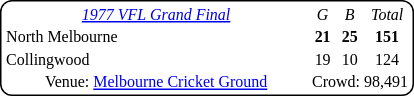<table style="margin-right:4px; margin-top:8px; float:right; border:1px #000000 solid; border-radius:8px; background:#FFFFFF; font-family:Verdana; font-size:8pt; text-align:center;">
<tr>
<td width=200><em><a href='#'>1977 VFL Grand Final</a></em></td>
<td><em>G</em></td>
<td><em>B</em></td>
<td><em>Total</em></td>
</tr>
<tr>
<td style="text-align:left"> North Melbourne</td>
<td><strong>21</strong></td>
<td><strong>25</strong></td>
<td><strong>151</strong></td>
</tr>
<tr>
<td style="text-align:left"> Collingwood</td>
<td>19</td>
<td>10</td>
<td>124</td>
</tr>
<tr>
<td>Venue: <a href='#'>Melbourne Cricket Ground</a></td>
<td colspan="3">Crowd: 98,491</td>
</tr>
</table>
